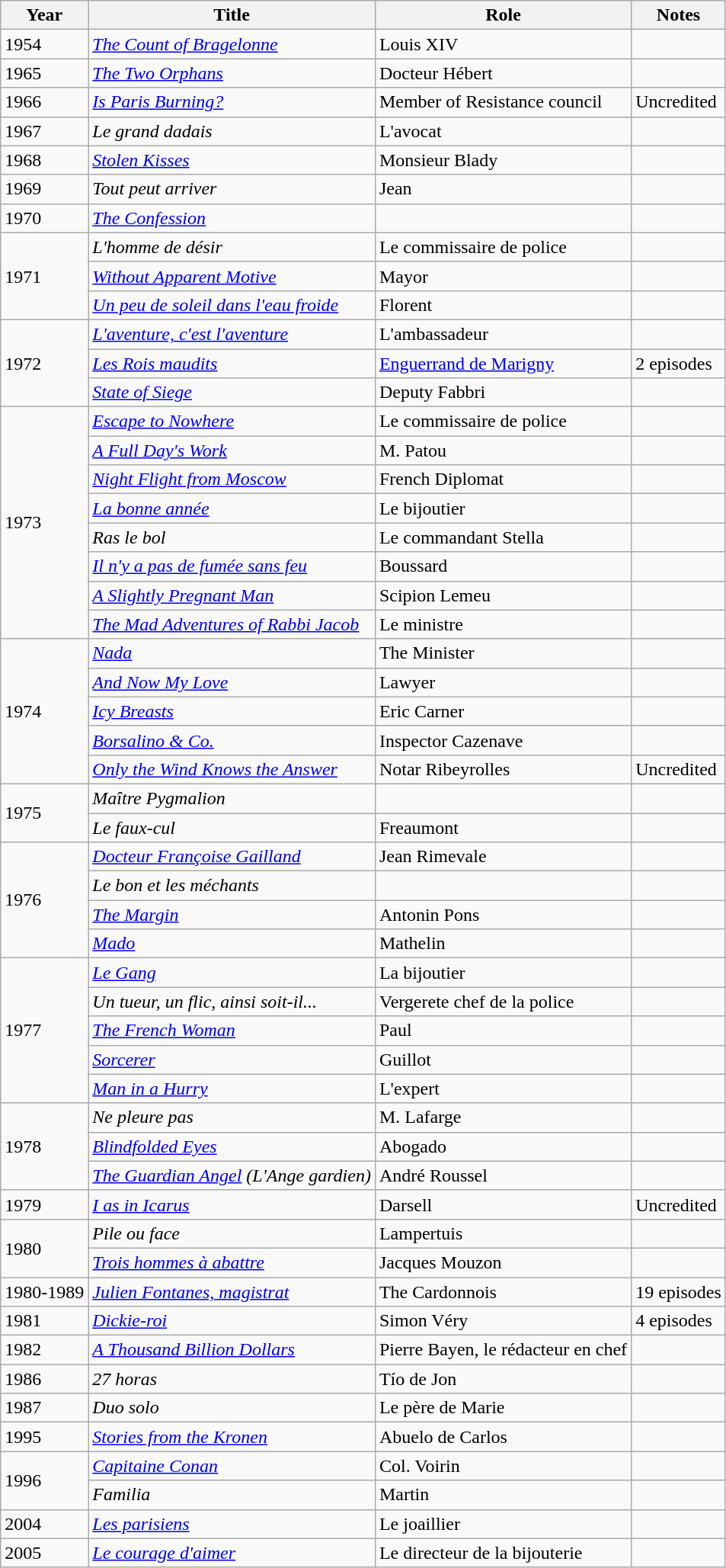<table class="wikitable sortable">
<tr>
<th>Year</th>
<th>Title</th>
<th>Role</th>
<th class="unsortable">Notes</th>
</tr>
<tr>
<td>1954</td>
<td><em><a href='#'>The Count of Bragelonne</a></em></td>
<td>Louis XIV</td>
<td></td>
</tr>
<tr>
<td>1965</td>
<td><em><a href='#'>The Two Orphans</a></em></td>
<td>Docteur Hébert</td>
<td></td>
</tr>
<tr>
<td>1966</td>
<td><em><a href='#'>Is Paris Burning?</a></em></td>
<td>Member of Resistance council</td>
<td>Uncredited</td>
</tr>
<tr>
<td>1967</td>
<td><em>Le grand dadais</em></td>
<td>L'avocat</td>
<td></td>
</tr>
<tr>
<td>1968</td>
<td><em><a href='#'>Stolen Kisses</a></em></td>
<td>Monsieur Blady</td>
<td></td>
</tr>
<tr>
<td>1969</td>
<td><em>Tout peut arriver</em></td>
<td>Jean</td>
<td></td>
</tr>
<tr>
<td>1970</td>
<td><em><a href='#'>The Confession</a></em></td>
<td></td>
<td></td>
</tr>
<tr>
<td rowspan=3>1971</td>
<td><em>L'homme de désir</em></td>
<td>Le commissaire de police</td>
<td></td>
</tr>
<tr>
<td><em><a href='#'>Without Apparent Motive</a></em></td>
<td>Mayor</td>
<td></td>
</tr>
<tr>
<td><em><a href='#'>Un peu de soleil dans l'eau froide</a></em></td>
<td>Florent</td>
<td></td>
</tr>
<tr>
<td rowspan=3>1972</td>
<td><em><a href='#'>L'aventure, c'est l'aventure</a></em></td>
<td>L'ambassadeur</td>
<td></td>
</tr>
<tr>
<td><em><a href='#'>Les Rois maudits</a></em></td>
<td><a href='#'>Enguerrand de Marigny</a></td>
<td>2 episodes</td>
</tr>
<tr>
<td><em><a href='#'>State of Siege</a></em></td>
<td>Deputy Fabbri</td>
<td></td>
</tr>
<tr>
<td rowspan=8>1973</td>
<td><em><a href='#'>Escape to Nowhere</a></em></td>
<td>Le commissaire de police</td>
<td></td>
</tr>
<tr>
<td><em><a href='#'>A Full Day's Work</a></em></td>
<td>M. Patou</td>
<td></td>
</tr>
<tr>
<td><em><a href='#'>Night Flight from Moscow</a></em></td>
<td>French Diplomat</td>
<td></td>
</tr>
<tr>
<td><em><a href='#'>La bonne année</a></em></td>
<td>Le bijoutier</td>
<td></td>
</tr>
<tr>
<td><em>Ras le bol</em></td>
<td>Le commandant Stella</td>
<td></td>
</tr>
<tr>
<td><em><a href='#'>Il n'y a pas de fumée sans feu</a></em></td>
<td>Boussard</td>
<td></td>
</tr>
<tr>
<td><em><a href='#'>A Slightly Pregnant Man</a></em></td>
<td>Scipion Lemeu</td>
<td></td>
</tr>
<tr>
<td><em><a href='#'>The Mad Adventures of Rabbi Jacob</a></em></td>
<td>Le ministre</td>
<td></td>
</tr>
<tr>
<td rowspan=5>1974</td>
<td><em><a href='#'>Nada</a></em></td>
<td>The Minister</td>
<td></td>
</tr>
<tr>
<td><em><a href='#'>And Now My Love</a></em></td>
<td>Lawyer</td>
<td></td>
</tr>
<tr>
<td><em><a href='#'>Icy Breasts</a></em></td>
<td>Eric Carner</td>
<td></td>
</tr>
<tr>
<td><em><a href='#'>Borsalino & Co.</a></em></td>
<td>Inspector Cazenave</td>
<td></td>
</tr>
<tr>
<td><em><a href='#'>Only the Wind Knows the Answer</a></em></td>
<td>Notar Ribeyrolles</td>
<td>Uncredited</td>
</tr>
<tr>
<td rowspan=2>1975</td>
<td><em>Maître Pygmalion</em></td>
<td></td>
<td></td>
</tr>
<tr>
<td><em>Le faux-cul</em></td>
<td>Freaumont</td>
<td></td>
</tr>
<tr>
<td rowspan=4>1976</td>
<td><em><a href='#'>Docteur Françoise Gailland</a></em></td>
<td>Jean Rimevale</td>
<td></td>
</tr>
<tr>
<td><em>Le bon et les méchants</em></td>
<td></td>
<td></td>
</tr>
<tr>
<td><em><a href='#'>The Margin</a></em></td>
<td>Antonin Pons</td>
<td></td>
</tr>
<tr>
<td><em><a href='#'>Mado</a></em></td>
<td>Mathelin</td>
<td></td>
</tr>
<tr>
<td rowspan=5>1977</td>
<td><em><a href='#'>Le Gang</a></em></td>
<td>La bijoutier</td>
<td></td>
</tr>
<tr>
<td><em>Un tueur, un flic, ainsi soit-il...</em></td>
<td>Vergerete chef de la police</td>
<td></td>
</tr>
<tr>
<td><em><a href='#'>The French Woman</a></em></td>
<td>Paul</td>
<td></td>
</tr>
<tr>
<td><em><a href='#'>Sorcerer</a></em></td>
<td>Guillot</td>
<td></td>
</tr>
<tr>
<td><em><a href='#'>Man in a Hurry</a></em></td>
<td>L'expert</td>
<td></td>
</tr>
<tr>
<td rowspan=3>1978</td>
<td><em>Ne pleure pas</em></td>
<td>M. Lafarge</td>
<td></td>
</tr>
<tr>
<td><em><a href='#'>Blindfolded Eyes</a></em></td>
<td>Abogado</td>
<td></td>
</tr>
<tr>
<td><em><a href='#'>The Guardian Angel</a> (L'Ange gardien)</em></td>
<td>André Roussel</td>
<td></td>
</tr>
<tr>
<td>1979</td>
<td><em><a href='#'>I as in Icarus</a></em></td>
<td>Darsell</td>
<td>Uncredited</td>
</tr>
<tr>
<td rowspan=2>1980</td>
<td><em>Pile ou face</em></td>
<td>Lampertuis</td>
<td></td>
</tr>
<tr>
<td><em><a href='#'>Trois hommes à abattre</a></em></td>
<td>Jacques Mouzon</td>
<td></td>
</tr>
<tr>
<td>1980-1989</td>
<td><em><a href='#'>Julien Fontanes, magistrat</a></em></td>
<td>The Cardonnois</td>
<td>19 episodes</td>
</tr>
<tr>
<td>1981</td>
<td><em><a href='#'>Dickie-roi</a></em></td>
<td>Simon Véry</td>
<td>4 episodes</td>
</tr>
<tr>
<td>1982</td>
<td><em><a href='#'>A Thousand Billion Dollars</a></em></td>
<td>Pierre Bayen, le rédacteur en chef</td>
<td></td>
</tr>
<tr>
<td>1986</td>
<td><em>27 horas</em></td>
<td>Tío de Jon</td>
<td></td>
</tr>
<tr>
<td>1987</td>
<td><em>Duo solo</em></td>
<td>Le père de Marie</td>
<td></td>
</tr>
<tr>
<td>1995</td>
<td><em><a href='#'>Stories from the Kronen</a></em></td>
<td>Abuelo de Carlos</td>
<td></td>
</tr>
<tr>
<td rowspan=2>1996</td>
<td><em><a href='#'>Capitaine Conan</a></em></td>
<td>Col. Voirin</td>
<td></td>
</tr>
<tr>
<td><em>Familia</em></td>
<td>Martin</td>
<td></td>
</tr>
<tr>
<td>2004</td>
<td><em><a href='#'>Les parisiens</a></em></td>
<td>Le joaillier</td>
<td></td>
</tr>
<tr>
<td>2005</td>
<td><em><a href='#'>Le courage d'aimer</a></em></td>
<td>Le directeur de la bijouterie</td>
<td></td>
</tr>
</table>
